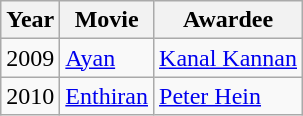<table class="wikitable">
<tr>
<th>Year</th>
<th>Movie</th>
<th>Awardee</th>
</tr>
<tr>
<td>2009</td>
<td><a href='#'>Ayan</a></td>
<td><a href='#'>Kanal Kannan</a></td>
</tr>
<tr>
<td>2010</td>
<td><a href='#'>Enthiran</a></td>
<td><a href='#'>Peter Hein</a></td>
</tr>
</table>
